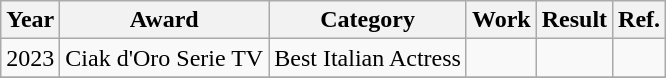<table class="wikitable">
<tr>
<th>Year</th>
<th>Award</th>
<th>Category</th>
<th>Work</th>
<th>Result</th>
<th>Ref.</th>
</tr>
<tr>
<td>2023</td>
<td>Ciak d'Oro Serie TV</td>
<td>Best Italian Actress</td>
<td></td>
<td></td>
<td></td>
</tr>
<tr>
</tr>
</table>
